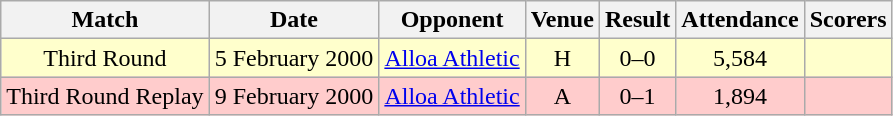<table class="wikitable" style="font-size:100%; text-align:center">
<tr>
<th>Match</th>
<th>Date</th>
<th>Opponent</th>
<th>Venue</th>
<th>Result</th>
<th>Attendance</th>
<th>Scorers</th>
</tr>
<tr style="background: #FFFFCC;">
<td>Third Round</td>
<td>5 February 2000</td>
<td><a href='#'>Alloa Athletic</a></td>
<td>H</td>
<td>0–0</td>
<td>5,584</td>
<td></td>
</tr>
<tr style="background: #FFCCCC;">
<td>Third Round Replay</td>
<td>9 February 2000</td>
<td><a href='#'>Alloa Athletic</a></td>
<td>A</td>
<td>0–1</td>
<td>1,894</td>
<td></td>
</tr>
</table>
